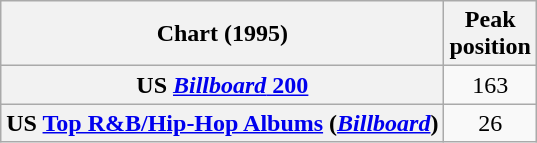<table class="wikitable sortable plainrowheaders" style="text-align:center">
<tr>
<th scope="col">Chart (1995)</th>
<th scope="col">Peak<br> position</th>
</tr>
<tr>
<th scope="row">US <a href='#'><em>Billboard</em> 200</a></th>
<td>163</td>
</tr>
<tr>
<th scope="row">US <a href='#'>Top R&B/Hip-Hop Albums</a> (<em><a href='#'>Billboard</a></em>)</th>
<td>26</td>
</tr>
</table>
